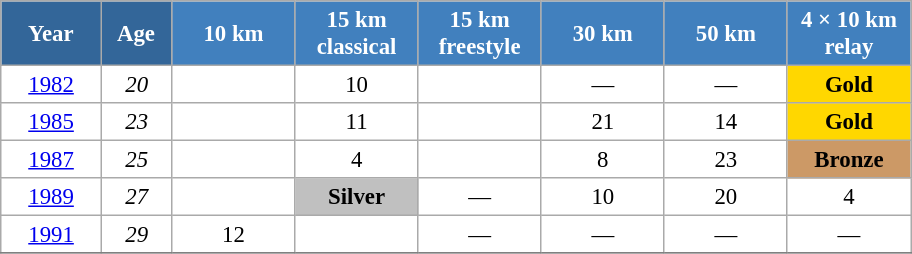<table class="wikitable" style="font-size:95%; text-align:center; border:grey solid 1px; border-collapse:collapse; background:#ffffff;">
<tr>
<th style="background-color:#369; color:white; width:60px;"> Year </th>
<th style="background-color:#369; color:white; width:40px;"> Age </th>
<th style="background-color:#4180be; color:white; width:75px;"> 10 km </th>
<th style="background-color:#4180be; color:white; width:75px;"> 15 km <br> classical </th>
<th style="background-color:#4180be; color:white; width:75px;"> 15 km <br> freestyle </th>
<th style="background-color:#4180be; color:white; width:75px;"> 30 km </th>
<th style="background-color:#4180be; color:white; width:75px;"> 50 km </th>
<th style="background-color:#4180be; color:white; width:75px;"> 4 × 10 km <br> relay </th>
</tr>
<tr>
<td><a href='#'>1982</a></td>
<td><em>20</em></td>
<td></td>
<td>10</td>
<td></td>
<td>—</td>
<td>—</td>
<td style="background:gold;"><strong>Gold</strong></td>
</tr>
<tr>
<td><a href='#'>1985</a></td>
<td><em>23</em></td>
<td></td>
<td>11</td>
<td></td>
<td>21</td>
<td>14</td>
<td style="background:gold;"><strong>Gold</strong></td>
</tr>
<tr>
<td><a href='#'>1987</a></td>
<td><em>25</em></td>
<td></td>
<td>4</td>
<td></td>
<td>8</td>
<td>23</td>
<td bgcolor="cc9966"><strong>Bronze</strong></td>
</tr>
<tr>
<td><a href='#'>1989</a></td>
<td><em>27</em></td>
<td></td>
<td style="background:silver;"><strong>Silver</strong></td>
<td>—</td>
<td>10</td>
<td>20</td>
<td>4</td>
</tr>
<tr>
<td><a href='#'>1991</a></td>
<td><em>29</em></td>
<td>12</td>
<td></td>
<td>—</td>
<td>—</td>
<td>—</td>
<td>—</td>
</tr>
<tr>
</tr>
</table>
